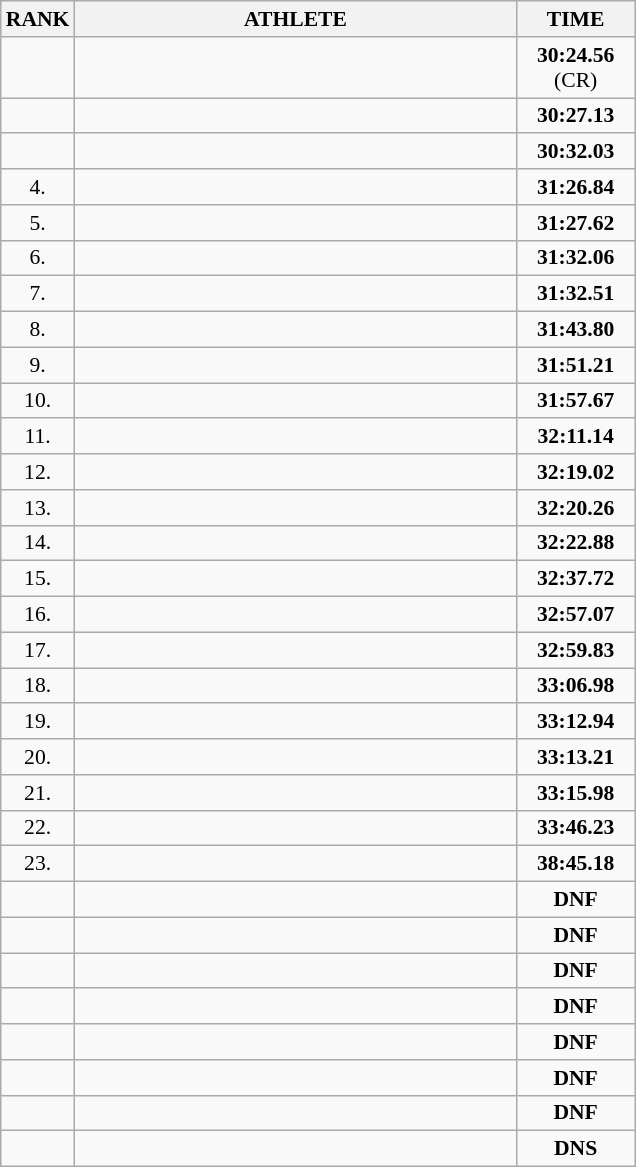<table class="wikitable" style="border-collapse: collapse; font-size: 90%;">
<tr>
<th>RANK</th>
<th align="center" style="width: 20em">ATHLETE</th>
<th align="center" style="width: 5em">TIME</th>
</tr>
<tr>
<td align="center"></td>
<td></td>
<td align="center"><strong>30:24.56</strong> (CR)</td>
</tr>
<tr>
<td align="center"></td>
<td></td>
<td align="center"><strong>30:27.13</strong></td>
</tr>
<tr>
<td align="center"></td>
<td></td>
<td align="center"><strong>30:32.03</strong></td>
</tr>
<tr>
<td align="center">4.</td>
<td></td>
<td align="center"><strong>31:26.84</strong></td>
</tr>
<tr>
<td align="center">5.</td>
<td></td>
<td align="center"><strong>31:27.62</strong></td>
</tr>
<tr>
<td align="center">6.</td>
<td></td>
<td align="center"><strong>31:32.06</strong></td>
</tr>
<tr>
<td align="center">7.</td>
<td></td>
<td align="center"><strong>31:32.51</strong></td>
</tr>
<tr>
<td align="center">8.</td>
<td></td>
<td align="center"><strong>31:43.80</strong></td>
</tr>
<tr>
<td align="center">9.</td>
<td></td>
<td align="center"><strong>31:51.21</strong></td>
</tr>
<tr>
<td align="center">10.</td>
<td></td>
<td align="center"><strong>31:57.67</strong></td>
</tr>
<tr>
<td align="center">11.</td>
<td></td>
<td align="center"><strong>32:11.14</strong></td>
</tr>
<tr>
<td align="center">12.</td>
<td></td>
<td align="center"><strong>32:19.02</strong></td>
</tr>
<tr>
<td align="center">13.</td>
<td></td>
<td align="center"><strong>32:20.26</strong></td>
</tr>
<tr>
<td align="center">14.</td>
<td></td>
<td align="center"><strong>32:22.88</strong></td>
</tr>
<tr>
<td align="center">15.</td>
<td></td>
<td align="center"><strong>32:37.72</strong></td>
</tr>
<tr>
<td align="center">16.</td>
<td></td>
<td align="center"><strong>32:57.07</strong></td>
</tr>
<tr>
<td align="center">17.</td>
<td></td>
<td align="center"><strong>32:59.83</strong></td>
</tr>
<tr>
<td align="center">18.</td>
<td></td>
<td align="center"><strong>33:06.98</strong></td>
</tr>
<tr>
<td align="center">19.</td>
<td></td>
<td align="center"><strong>33:12.94</strong></td>
</tr>
<tr>
<td align="center">20.</td>
<td></td>
<td align="center"><strong>33:13.21</strong></td>
</tr>
<tr>
<td align="center">21.</td>
<td></td>
<td align="center"><strong>33:15.98</strong></td>
</tr>
<tr>
<td align="center">22.</td>
<td></td>
<td align="center"><strong>33:46.23</strong></td>
</tr>
<tr>
<td align="center">23.</td>
<td></td>
<td align="center"><strong>38:45.18</strong></td>
</tr>
<tr>
<td align="center"></td>
<td></td>
<td align="center"><strong>DNF</strong></td>
</tr>
<tr>
<td align="center"></td>
<td></td>
<td align="center"><strong>DNF</strong></td>
</tr>
<tr>
<td align="center"></td>
<td></td>
<td align="center"><strong>DNF</strong></td>
</tr>
<tr>
<td align="center"></td>
<td></td>
<td align="center"><strong>DNF</strong></td>
</tr>
<tr>
<td align="center"></td>
<td></td>
<td align="center"><strong>DNF</strong></td>
</tr>
<tr>
<td align="center"></td>
<td></td>
<td align="center"><strong>DNF</strong></td>
</tr>
<tr>
<td align="center"></td>
<td></td>
<td align="center"><strong>DNF</strong></td>
</tr>
<tr>
<td align="center"></td>
<td></td>
<td align="center"><strong>DNS</strong></td>
</tr>
</table>
